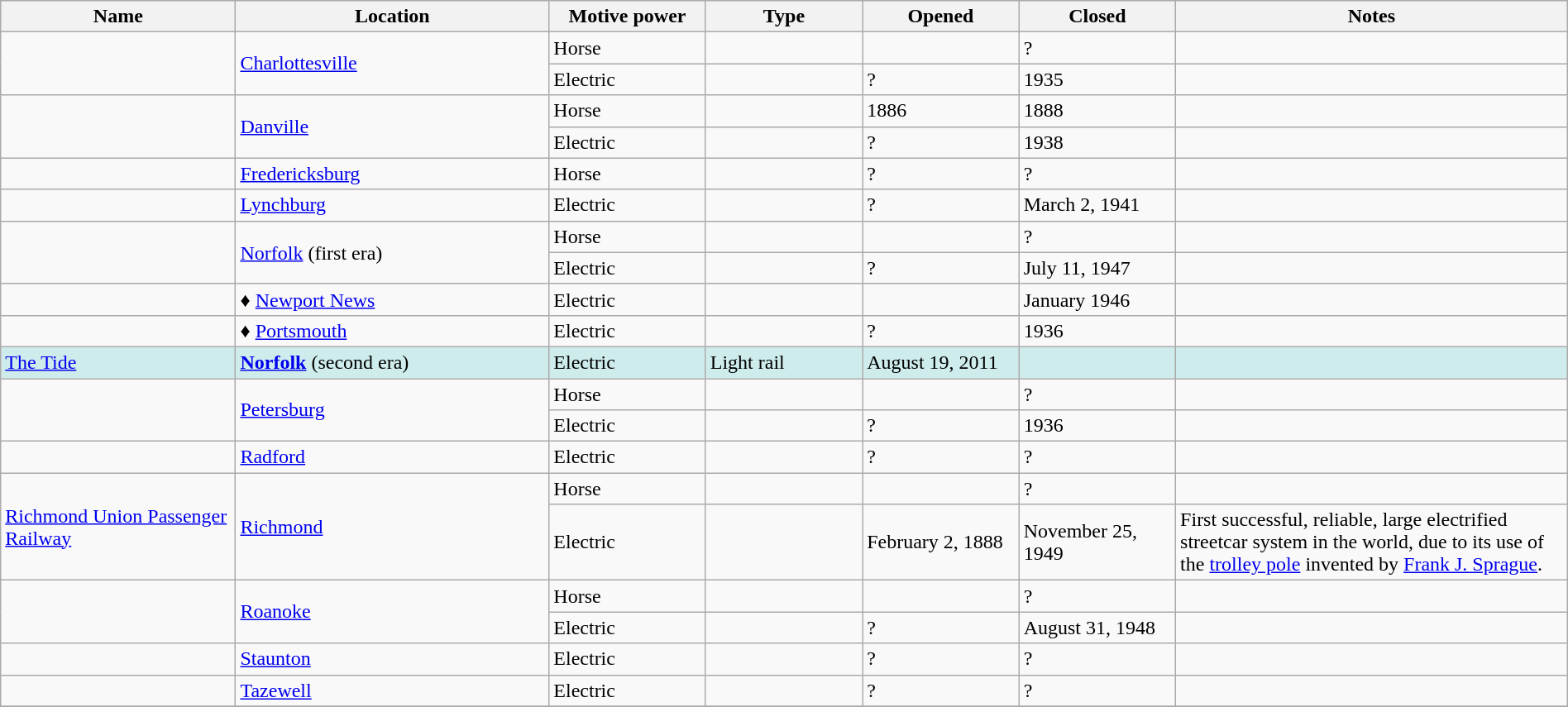<table class="wikitable sortable" width=100%>
<tr>
<th width=15%>Name</th>
<th width=20%>Location</th>
<th width=10%>Motive power</th>
<th width=10%>Type</th>
<th width=10%>Opened</th>
<th width=10%>Closed</th>
<th class="unsortable" width=25%>Notes</th>
</tr>
<tr>
<td rowspan="2"> </td>
<td rowspan="2"><a href='#'>Charlottesville</a></td>
<td>Horse</td>
<td> </td>
<td></td>
<td>?</td>
<td> </td>
</tr>
<tr>
<td>Electric</td>
<td> </td>
<td>?</td>
<td>1935</td>
<td> </td>
</tr>
<tr>
<td rowspan="2"> </td>
<td rowspan="2"><a href='#'>Danville</a></td>
<td>Horse</td>
<td> </td>
<td>1886</td>
<td>1888</td>
<td> </td>
</tr>
<tr>
<td>Electric</td>
<td> </td>
<td>?</td>
<td>1938</td>
<td> </td>
</tr>
<tr>
<td> </td>
<td><a href='#'>Fredericksburg</a></td>
<td>Horse</td>
<td> </td>
<td>?</td>
<td>?</td>
<td> </td>
</tr>
<tr>
<td> </td>
<td><a href='#'>Lynchburg</a></td>
<td>Electric</td>
<td> </td>
<td>?</td>
<td>March 2, 1941</td>
<td> </td>
</tr>
<tr>
<td rowspan="2"> </td>
<td rowspan="2"><a href='#'>Norfolk</a> (first era)</td>
<td>Horse</td>
<td> </td>
<td></td>
<td>?</td>
<td> </td>
</tr>
<tr>
<td>Electric</td>
<td> </td>
<td>?</td>
<td>July 11, 1947</td>
<td> </td>
</tr>
<tr>
<td> </td>
<td>♦ <a href='#'>Newport News</a></td>
<td>Electric</td>
<td> </td>
<td></td>
<td>January 1946</td>
<td> </td>
</tr>
<tr>
<td> </td>
<td>♦ <a href='#'>Portsmouth</a></td>
<td>Electric</td>
<td> </td>
<td>?</td>
<td>1936</td>
<td> </td>
</tr>
<tr style="background:#CFECEC">
<td><a href='#'>The Tide</a></td>
<td><strong><a href='#'>Norfolk</a></strong> (second era)</td>
<td>Electric</td>
<td>Light rail</td>
<td>August 19, 2011</td>
<td> </td>
<td> </td>
</tr>
<tr>
<td rowspan="2"> </td>
<td rowspan="2"><a href='#'>Petersburg</a></td>
<td>Horse</td>
<td> </td>
<td></td>
<td>?</td>
<td> </td>
</tr>
<tr>
<td>Electric</td>
<td> </td>
<td>?</td>
<td>1936</td>
<td> </td>
</tr>
<tr>
<td> </td>
<td><a href='#'>Radford</a></td>
<td>Electric</td>
<td> </td>
<td>?</td>
<td>?</td>
<td> </td>
</tr>
<tr>
<td rowspan="2"><a href='#'>Richmond Union Passenger Railway</a></td>
<td rowspan="2"><a href='#'>Richmond</a></td>
<td>Horse</td>
<td> </td>
<td></td>
<td>?</td>
<td> </td>
</tr>
<tr>
<td>Electric</td>
<td> </td>
<td>February 2, 1888</td>
<td>November 25, 1949</td>
<td>First successful, reliable, large electrified streetcar system in the world, due to its use of the <a href='#'>trolley pole</a> invented by <a href='#'>Frank J. Sprague</a>.</td>
</tr>
<tr>
<td rowspan="2"> </td>
<td rowspan="2"><a href='#'>Roanoke</a></td>
<td>Horse</td>
<td> </td>
<td></td>
<td>?</td>
<td> </td>
</tr>
<tr>
<td>Electric</td>
<td> </td>
<td>?</td>
<td>August 31, 1948</td>
<td> </td>
</tr>
<tr>
<td> </td>
<td><a href='#'>Staunton</a></td>
<td>Electric</td>
<td> </td>
<td>?</td>
<td>?</td>
<td> </td>
</tr>
<tr>
<td> </td>
<td><a href='#'>Tazewell</a></td>
<td>Electric</td>
<td> </td>
<td>?</td>
<td>?</td>
<td> </td>
</tr>
<tr>
</tr>
</table>
